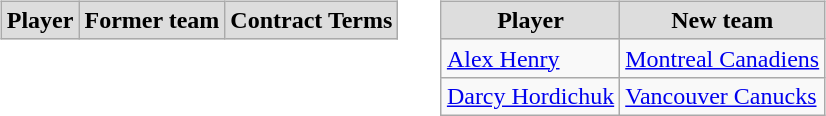<table cellspacing="10">
<tr>
<td valign="top"><br><table class="wikitable">
<tr align="center"  bgcolor="#dddddd">
<td><strong>Player</strong></td>
<td><strong>Former team</strong></td>
<td><strong>Contract Terms</strong></td>
</tr>
</table>
</td>
<td valign="top"><br><table class="wikitable">
<tr align="center"  bgcolor="#dddddd">
<td><strong>Player</strong></td>
<td><strong>New team</strong></td>
</tr>
<tr>
<td><a href='#'>Alex Henry</a></td>
<td><a href='#'>Montreal Canadiens</a></td>
</tr>
<tr>
<td><a href='#'>Darcy Hordichuk</a></td>
<td><a href='#'>Vancouver Canucks</a></td>
</tr>
</table>
</td>
</tr>
</table>
